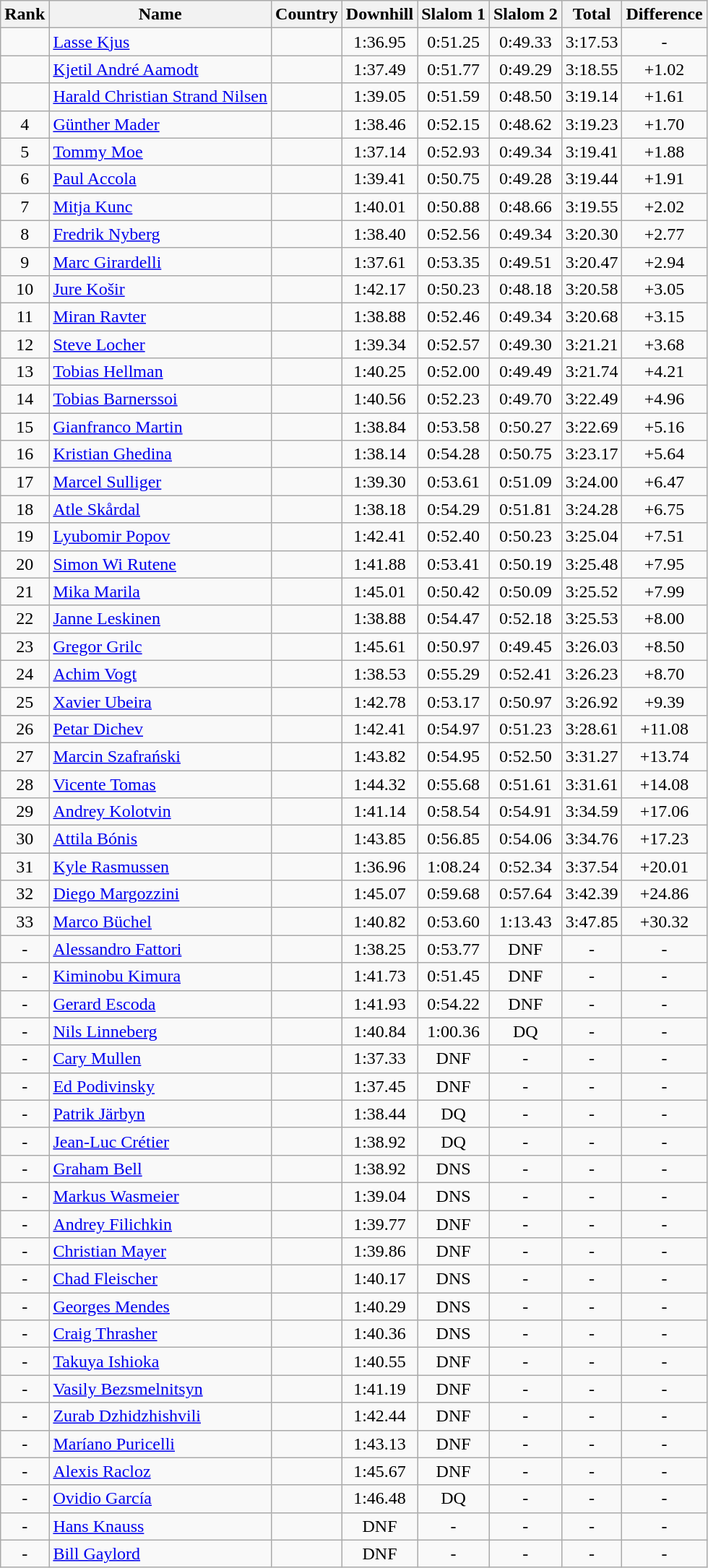<table class="wikitable sortable" style="text-align:center">
<tr>
<th>Rank</th>
<th>Name</th>
<th>Country</th>
<th>Downhill</th>
<th>Slalom 1</th>
<th>Slalom 2</th>
<th>Total</th>
<th>Difference</th>
</tr>
<tr>
<td></td>
<td align=left><a href='#'>Lasse Kjus</a></td>
<td align=left></td>
<td>1:36.95</td>
<td>0:51.25</td>
<td>0:49.33</td>
<td>3:17.53</td>
<td>-</td>
</tr>
<tr>
<td></td>
<td align=left><a href='#'>Kjetil André Aamodt</a></td>
<td align=left></td>
<td>1:37.49</td>
<td>0:51.77</td>
<td>0:49.29</td>
<td>3:18.55</td>
<td>+1.02</td>
</tr>
<tr>
<td></td>
<td align=left><a href='#'>Harald Christian Strand Nilsen</a></td>
<td align=left></td>
<td>1:39.05</td>
<td>0:51.59</td>
<td>0:48.50</td>
<td>3:19.14</td>
<td>+1.61</td>
</tr>
<tr>
<td>4</td>
<td align=left><a href='#'>Günther Mader</a></td>
<td align=left></td>
<td>1:38.46</td>
<td>0:52.15</td>
<td>0:48.62</td>
<td>3:19.23</td>
<td>+1.70</td>
</tr>
<tr>
<td>5</td>
<td align=left><a href='#'>Tommy Moe</a></td>
<td align=left></td>
<td>1:37.14</td>
<td>0:52.93</td>
<td>0:49.34</td>
<td>3:19.41</td>
<td>+1.88</td>
</tr>
<tr>
<td>6</td>
<td align=left><a href='#'>Paul Accola</a></td>
<td align=left></td>
<td>1:39.41</td>
<td>0:50.75</td>
<td>0:49.28</td>
<td>3:19.44</td>
<td>+1.91</td>
</tr>
<tr>
<td>7</td>
<td align=left><a href='#'>Mitja Kunc</a></td>
<td align=left></td>
<td>1:40.01</td>
<td>0:50.88</td>
<td>0:48.66</td>
<td>3:19.55</td>
<td>+2.02</td>
</tr>
<tr>
<td>8</td>
<td align=left><a href='#'>Fredrik Nyberg</a></td>
<td align=left></td>
<td>1:38.40</td>
<td>0:52.56</td>
<td>0:49.34</td>
<td>3:20.30</td>
<td>+2.77</td>
</tr>
<tr>
<td>9</td>
<td align=left><a href='#'>Marc Girardelli</a></td>
<td align=left></td>
<td>1:37.61</td>
<td>0:53.35</td>
<td>0:49.51</td>
<td>3:20.47</td>
<td>+2.94</td>
</tr>
<tr>
<td>10</td>
<td align=left><a href='#'>Jure Košir</a></td>
<td align=left></td>
<td>1:42.17</td>
<td>0:50.23</td>
<td>0:48.18</td>
<td>3:20.58</td>
<td>+3.05</td>
</tr>
<tr>
<td>11</td>
<td align=left><a href='#'>Miran Ravter</a></td>
<td align=left></td>
<td>1:38.88</td>
<td>0:52.46</td>
<td>0:49.34</td>
<td>3:20.68</td>
<td>+3.15</td>
</tr>
<tr>
<td>12</td>
<td align=left><a href='#'>Steve Locher</a></td>
<td align=left></td>
<td>1:39.34</td>
<td>0:52.57</td>
<td>0:49.30</td>
<td>3:21.21</td>
<td>+3.68</td>
</tr>
<tr>
<td>13</td>
<td align=left><a href='#'>Tobias Hellman</a></td>
<td align=left></td>
<td>1:40.25</td>
<td>0:52.00</td>
<td>0:49.49</td>
<td>3:21.74</td>
<td>+4.21</td>
</tr>
<tr>
<td>14</td>
<td align=left><a href='#'>Tobias Barnerssoi</a></td>
<td align=left></td>
<td>1:40.56</td>
<td>0:52.23</td>
<td>0:49.70</td>
<td>3:22.49</td>
<td>+4.96</td>
</tr>
<tr>
<td>15</td>
<td align=left><a href='#'>Gianfranco Martin</a></td>
<td align=left></td>
<td>1:38.84</td>
<td>0:53.58</td>
<td>0:50.27</td>
<td>3:22.69</td>
<td>+5.16</td>
</tr>
<tr>
<td>16</td>
<td align=left><a href='#'>Kristian Ghedina</a></td>
<td align=left></td>
<td>1:38.14</td>
<td>0:54.28</td>
<td>0:50.75</td>
<td>3:23.17</td>
<td>+5.64</td>
</tr>
<tr>
<td>17</td>
<td align=left><a href='#'>Marcel Sulliger</a></td>
<td align=left></td>
<td>1:39.30</td>
<td>0:53.61</td>
<td>0:51.09</td>
<td>3:24.00</td>
<td>+6.47</td>
</tr>
<tr>
<td>18</td>
<td align=left><a href='#'>Atle Skårdal</a></td>
<td align=left></td>
<td>1:38.18</td>
<td>0:54.29</td>
<td>0:51.81</td>
<td>3:24.28</td>
<td>+6.75</td>
</tr>
<tr>
<td>19</td>
<td align=left><a href='#'>Lyubomir Popov</a></td>
<td align=left></td>
<td>1:42.41</td>
<td>0:52.40</td>
<td>0:50.23</td>
<td>3:25.04</td>
<td>+7.51</td>
</tr>
<tr>
<td>20</td>
<td align=left><a href='#'>Simon Wi Rutene</a></td>
<td align=left></td>
<td>1:41.88</td>
<td>0:53.41</td>
<td>0:50.19</td>
<td>3:25.48</td>
<td>+7.95</td>
</tr>
<tr>
<td>21</td>
<td align=left><a href='#'>Mika Marila</a></td>
<td align=left></td>
<td>1:45.01</td>
<td>0:50.42</td>
<td>0:50.09</td>
<td>3:25.52</td>
<td>+7.99</td>
</tr>
<tr>
<td>22</td>
<td align=left><a href='#'>Janne Leskinen</a></td>
<td align=left></td>
<td>1:38.88</td>
<td>0:54.47</td>
<td>0:52.18</td>
<td>3:25.53</td>
<td>+8.00</td>
</tr>
<tr>
<td>23</td>
<td align=left><a href='#'>Gregor Grilc</a></td>
<td align=left></td>
<td>1:45.61</td>
<td>0:50.97</td>
<td>0:49.45</td>
<td>3:26.03</td>
<td>+8.50</td>
</tr>
<tr>
<td>24</td>
<td align=left><a href='#'>Achim Vogt</a></td>
<td align=left></td>
<td>1:38.53</td>
<td>0:55.29</td>
<td>0:52.41</td>
<td>3:26.23</td>
<td>+8.70</td>
</tr>
<tr>
<td>25</td>
<td align=left><a href='#'>Xavier Ubeira</a></td>
<td align=left></td>
<td>1:42.78</td>
<td>0:53.17</td>
<td>0:50.97</td>
<td>3:26.92</td>
<td>+9.39</td>
</tr>
<tr>
<td>26</td>
<td align=left><a href='#'>Petar Dichev</a></td>
<td align=left></td>
<td>1:42.41</td>
<td>0:54.97</td>
<td>0:51.23</td>
<td>3:28.61</td>
<td>+11.08</td>
</tr>
<tr>
<td>27</td>
<td align=left><a href='#'>Marcin Szafrański</a></td>
<td align=left></td>
<td>1:43.82</td>
<td>0:54.95</td>
<td>0:52.50</td>
<td>3:31.27</td>
<td>+13.74</td>
</tr>
<tr>
<td>28</td>
<td align=left><a href='#'>Vicente Tomas</a></td>
<td align=left></td>
<td>1:44.32</td>
<td>0:55.68</td>
<td>0:51.61</td>
<td>3:31.61</td>
<td>+14.08</td>
</tr>
<tr>
<td>29</td>
<td align=left><a href='#'>Andrey Kolotvin</a></td>
<td align=left></td>
<td>1:41.14</td>
<td>0:58.54</td>
<td>0:54.91</td>
<td>3:34.59</td>
<td>+17.06</td>
</tr>
<tr>
<td>30</td>
<td align=left><a href='#'>Attila Bónis</a></td>
<td align=left></td>
<td>1:43.85</td>
<td>0:56.85</td>
<td>0:54.06</td>
<td>3:34.76</td>
<td>+17.23</td>
</tr>
<tr>
<td>31</td>
<td align=left><a href='#'>Kyle Rasmussen</a></td>
<td align=left></td>
<td>1:36.96</td>
<td>1:08.24</td>
<td>0:52.34</td>
<td>3:37.54</td>
<td>+20.01</td>
</tr>
<tr>
<td>32</td>
<td align=left><a href='#'>Diego Margozzini</a></td>
<td align=left></td>
<td>1:45.07</td>
<td>0:59.68</td>
<td>0:57.64</td>
<td>3:42.39</td>
<td>+24.86</td>
</tr>
<tr>
<td>33</td>
<td align=left><a href='#'>Marco Büchel</a></td>
<td align=left></td>
<td>1:40.82</td>
<td>0:53.60</td>
<td>1:13.43</td>
<td>3:47.85</td>
<td>+30.32</td>
</tr>
<tr>
<td>-</td>
<td align=left><a href='#'>Alessandro Fattori</a></td>
<td align=left></td>
<td>1:38.25</td>
<td>0:53.77</td>
<td>DNF</td>
<td>-</td>
<td>-</td>
</tr>
<tr>
<td>-</td>
<td align=left><a href='#'>Kiminobu Kimura</a></td>
<td align=left></td>
<td>1:41.73</td>
<td>0:51.45</td>
<td>DNF</td>
<td>-</td>
<td>-</td>
</tr>
<tr>
<td>-</td>
<td align=left><a href='#'>Gerard Escoda</a></td>
<td align=left></td>
<td>1:41.93</td>
<td>0:54.22</td>
<td>DNF</td>
<td>-</td>
<td>-</td>
</tr>
<tr>
<td>-</td>
<td align=left><a href='#'>Nils Linneberg</a></td>
<td align=left></td>
<td>1:40.84</td>
<td>1:00.36</td>
<td>DQ</td>
<td>-</td>
<td>-</td>
</tr>
<tr>
<td>-</td>
<td align=left><a href='#'>Cary Mullen</a></td>
<td align=left></td>
<td>1:37.33</td>
<td>DNF</td>
<td>-</td>
<td>-</td>
<td>-</td>
</tr>
<tr>
<td>-</td>
<td align=left><a href='#'>Ed Podivinsky</a></td>
<td align=left></td>
<td>1:37.45</td>
<td>DNF</td>
<td>-</td>
<td>-</td>
<td>-</td>
</tr>
<tr>
<td>-</td>
<td align=left><a href='#'>Patrik Järbyn</a></td>
<td align=left></td>
<td>1:38.44</td>
<td>DQ</td>
<td>-</td>
<td>-</td>
<td>-</td>
</tr>
<tr>
<td>-</td>
<td align=left><a href='#'>Jean-Luc Crétier</a></td>
<td align=left></td>
<td>1:38.92</td>
<td>DQ</td>
<td>-</td>
<td>-</td>
<td>-</td>
</tr>
<tr>
<td>-</td>
<td align=left><a href='#'>Graham Bell</a></td>
<td align=left></td>
<td>1:38.92</td>
<td>DNS</td>
<td>-</td>
<td>-</td>
<td>-</td>
</tr>
<tr>
<td>-</td>
<td align=left><a href='#'>Markus Wasmeier</a></td>
<td align=left></td>
<td>1:39.04</td>
<td>DNS</td>
<td>-</td>
<td>-</td>
<td>-</td>
</tr>
<tr>
<td>-</td>
<td align=left><a href='#'>Andrey Filichkin</a></td>
<td align=left></td>
<td>1:39.77</td>
<td>DNF</td>
<td>-</td>
<td>-</td>
<td>-</td>
</tr>
<tr>
<td>-</td>
<td align=left><a href='#'>Christian Mayer</a></td>
<td align=left></td>
<td>1:39.86</td>
<td>DNF</td>
<td>-</td>
<td>-</td>
<td>-</td>
</tr>
<tr>
<td>-</td>
<td align=left><a href='#'>Chad Fleischer</a></td>
<td align=left></td>
<td>1:40.17</td>
<td>DNS</td>
<td>-</td>
<td>-</td>
<td>-</td>
</tr>
<tr>
<td>-</td>
<td align=left><a href='#'>Georges Mendes</a></td>
<td align=left></td>
<td>1:40.29</td>
<td>DNS</td>
<td>-</td>
<td>-</td>
<td>-</td>
</tr>
<tr>
<td>-</td>
<td align=left><a href='#'>Craig Thrasher</a></td>
<td align=left></td>
<td>1:40.36</td>
<td>DNS</td>
<td>-</td>
<td>-</td>
<td>-</td>
</tr>
<tr>
<td>-</td>
<td align=left><a href='#'>Takuya Ishioka</a></td>
<td align=left></td>
<td>1:40.55</td>
<td>DNF</td>
<td>-</td>
<td>-</td>
<td>-</td>
</tr>
<tr>
<td>-</td>
<td align=left><a href='#'>Vasily Bezsmelnitsyn</a></td>
<td align=left></td>
<td>1:41.19</td>
<td>DNF</td>
<td>-</td>
<td>-</td>
<td>-</td>
</tr>
<tr>
<td>-</td>
<td align=left><a href='#'>Zurab Dzhidzhishvili</a></td>
<td align=left></td>
<td>1:42.44</td>
<td>DNF</td>
<td>-</td>
<td>-</td>
<td>-</td>
</tr>
<tr>
<td>-</td>
<td align=left><a href='#'>Maríano Puricelli</a></td>
<td align=left></td>
<td>1:43.13</td>
<td>DNF</td>
<td>-</td>
<td>-</td>
<td>-</td>
</tr>
<tr>
<td>-</td>
<td align=left><a href='#'>Alexis Racloz</a></td>
<td align=left></td>
<td>1:45.67</td>
<td>DNF</td>
<td>-</td>
<td>-</td>
<td>-</td>
</tr>
<tr>
<td>-</td>
<td align=left><a href='#'>Ovidio García</a></td>
<td align=left></td>
<td>1:46.48</td>
<td>DQ</td>
<td>-</td>
<td>-</td>
<td>-</td>
</tr>
<tr>
<td>-</td>
<td align=left><a href='#'>Hans Knauss</a></td>
<td align=left></td>
<td>DNF</td>
<td>-</td>
<td>-</td>
<td>-</td>
<td>-</td>
</tr>
<tr>
<td>-</td>
<td align=left><a href='#'>Bill Gaylord</a></td>
<td align=left></td>
<td>DNF</td>
<td>-</td>
<td>-</td>
<td>-</td>
<td>-</td>
</tr>
</table>
